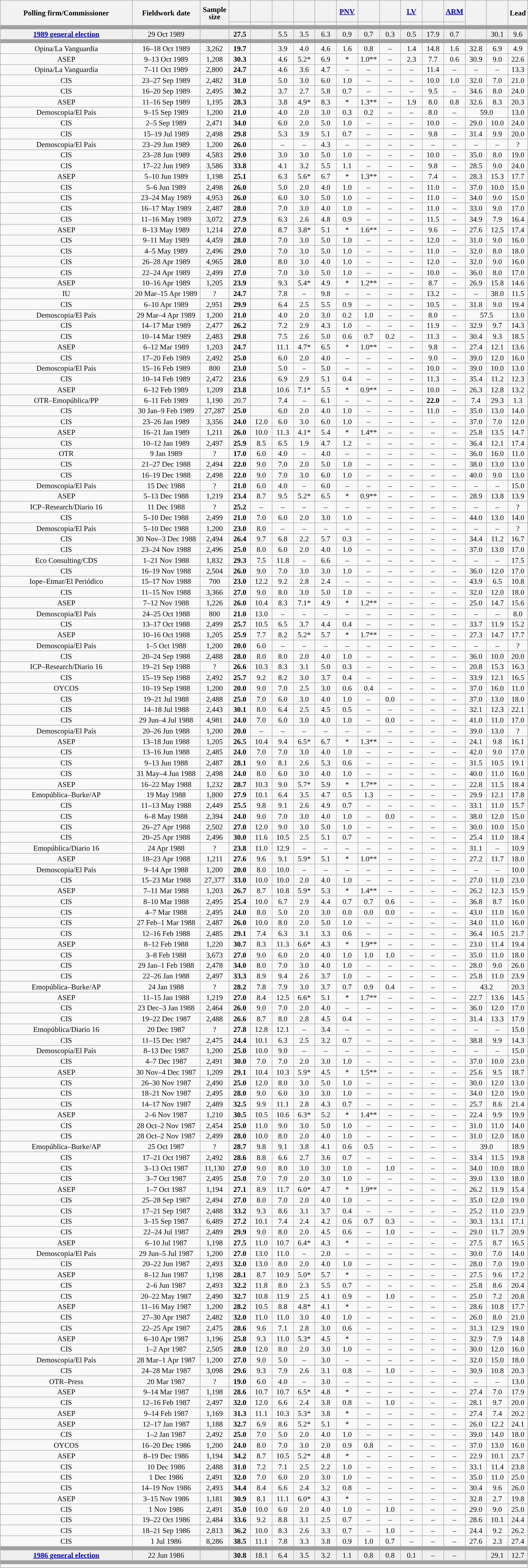<table class="wikitable collapsible collapsed" style="text-align:center; font-size:90%; line-height:14px;">
<tr style="height:42px;">
<th style="width:250px;" rowspan="2">Polling firm/Commissioner</th>
<th style="width:125px;" rowspan="2">Fieldwork date</th>
<th style="width:50px;" rowspan="2">Sample size</th>
<th style="width:35px;"></th>
<th style="width:35px;"></th>
<th style="width:35px;"></th>
<th style="width:35px;"></th>
<th style="width:35px;"></th>
<th style="width:35px;"><a href='#'>PNV</a></th>
<th style="width:35px;"></th>
<th style="width:35px;"></th>
<th style="width:35px;"><a href='#'>LV</a></th>
<th style="width:35px;"></th>
<th style="width:35px;"><a href='#'>ARM</a></th>
<th style="width:35px;" rowspan="2"></th>
<th style="width:35px;" rowspan="2"></th>
<th style="width:30px;" rowspan="2">Lead</th>
</tr>
<tr>
<th style="color:inherit;background:"></th>
<th style="color:inherit;background:"></th>
<th style="color:inherit;background:"></th>
<th style="color:inherit;background:"></th>
<th style="color:inherit;background:"></th>
<th style="color:inherit;background:"></th>
<th style="color:inherit;background:"></th>
<th style="color:inherit;background:"></th>
<th style="color:inherit;background:"></th>
<th style="color:inherit;background:"></th>
<th style="color:inherit;background:"></th>
</tr>
<tr>
<td colspan="17" style="background:#A0A0A0"></td>
</tr>
<tr style="background:#EFEFEF;">
<td><strong><a href='#'>1989 general election</a></strong></td>
<td>29 Oct 1989</td>
<td></td>
<td><strong>27.5</strong></td>
<td></td>
<td>5.5</td>
<td>3.5</td>
<td>6.3</td>
<td>0.9</td>
<td>0.7</td>
<td>0.3</td>
<td>0.5</td>
<td>17.9</td>
<td>0.7</td>
<td></td>
<td>30.1</td>
<td style="background:">9.6</td>
</tr>
<tr>
<td colspan="17" style="background:#A0A0A0"></td>
</tr>
<tr>
<td>Opina/La Vanguardia</td>
<td>16–18 Oct 1989</td>
<td>3,262</td>
<td><strong>19.7</strong></td>
<td></td>
<td>3.9</td>
<td>4.0</td>
<td>4.6</td>
<td>1.6</td>
<td>0.8</td>
<td>–</td>
<td>1.4</td>
<td>14.8</td>
<td>1.6</td>
<td>32.8</td>
<td>6.9</td>
<td style="background:">4.9</td>
</tr>
<tr>
<td>ASEP</td>
<td>9–13 Oct 1989</td>
<td>1,208</td>
<td><strong>30.3</strong></td>
<td></td>
<td>4.6</td>
<td>5.2*</td>
<td>6.9</td>
<td>*</td>
<td>1.0**</td>
<td>–</td>
<td>2.3</td>
<td>7.7</td>
<td>0.6</td>
<td>30.9</td>
<td>9.0</td>
<td style="background:">22.6</td>
</tr>
<tr>
<td>Opina/La Vanguardia</td>
<td>7–11 Oct 1989</td>
<td>2,800</td>
<td><strong>24.7</strong></td>
<td></td>
<td>4.6</td>
<td>3.6</td>
<td>4.7</td>
<td>–</td>
<td>–</td>
<td>–</td>
<td>–</td>
<td>11.4</td>
<td>–</td>
<td>–</td>
<td>–</td>
<td style="background:">13.3</td>
</tr>
<tr>
<td>CIS</td>
<td>23–27 Sep 1989</td>
<td>2,482</td>
<td><strong>31.0</strong></td>
<td></td>
<td>5.0</td>
<td>3.0</td>
<td>6.0</td>
<td>1.0</td>
<td>–</td>
<td>–</td>
<td>–</td>
<td>10.0</td>
<td>1.0</td>
<td>32.0</td>
<td>7.0</td>
<td style="background:">21.0</td>
</tr>
<tr>
<td>CIS</td>
<td>16–20 Sep 1989</td>
<td>2,495</td>
<td><strong>30.2</strong></td>
<td></td>
<td>3.7</td>
<td>2.7</td>
<td>5.8</td>
<td>0.7</td>
<td>–</td>
<td>–</td>
<td>–</td>
<td>9.5</td>
<td>–</td>
<td>34.6</td>
<td>8.0</td>
<td style="background:">24.0</td>
</tr>
<tr>
<td>ASEP</td>
<td>11–16 Sep 1989</td>
<td>1,195</td>
<td><strong>28.3</strong></td>
<td></td>
<td>3.8</td>
<td>4.9*</td>
<td>8.3</td>
<td>*</td>
<td>1.3**</td>
<td>–</td>
<td>1.9</td>
<td>8.0</td>
<td>0.8</td>
<td>32.6</td>
<td>8.3</td>
<td style="background:">20.3</td>
</tr>
<tr>
<td>Demoscopia/El País</td>
<td>9–15 Sep 1989</td>
<td>1,200</td>
<td><strong>21.0</strong></td>
<td></td>
<td>4.0</td>
<td>2.0</td>
<td>3.0</td>
<td>0.3</td>
<td>0.2</td>
<td>–</td>
<td>–</td>
<td>8.0</td>
<td>–</td>
<td colspan="2">59.0</td>
<td style="background:">13.0</td>
</tr>
<tr>
<td>CIS</td>
<td>2–5 Sep 1989</td>
<td>2,471</td>
<td><strong>34.0</strong></td>
<td></td>
<td>6.0</td>
<td>2.0</td>
<td>5.0</td>
<td>1.0</td>
<td>–</td>
<td>–</td>
<td>–</td>
<td>10.0</td>
<td>–</td>
<td>29.0</td>
<td>10.0</td>
<td style="background:">24.0</td>
</tr>
<tr>
<td>CIS</td>
<td>15–19 Jul 1989</td>
<td>2,498</td>
<td><strong>29.8</strong></td>
<td></td>
<td>5.3</td>
<td>3.9</td>
<td>5.1</td>
<td>0.7</td>
<td>–</td>
<td>–</td>
<td>–</td>
<td>9.8</td>
<td>–</td>
<td>31.4</td>
<td>9.9</td>
<td style="background:">20.0</td>
</tr>
<tr>
<td>Demoscopia/El País</td>
<td>23–29 Jun 1989</td>
<td>1,200</td>
<td><strong>26.0</strong></td>
<td></td>
<td>–</td>
<td>–</td>
<td>4.3</td>
<td>–</td>
<td>–</td>
<td>–</td>
<td>–</td>
<td>–</td>
<td>–</td>
<td>–</td>
<td>–</td>
<td style="background:">?</td>
</tr>
<tr>
<td>CIS</td>
<td>23–28 Jun 1989</td>
<td>4,583</td>
<td><strong>29.0</strong></td>
<td></td>
<td>3.0</td>
<td>3.0</td>
<td>5.0</td>
<td>1.0</td>
<td>–</td>
<td>–</td>
<td>–</td>
<td>10.0</td>
<td>–</td>
<td>35.0</td>
<td>8.0</td>
<td style="background:">19.0</td>
</tr>
<tr>
<td>CIS</td>
<td>17–22 Jun 1989</td>
<td>3,586</td>
<td><strong>33.8</strong></td>
<td></td>
<td>4.1</td>
<td>3.2</td>
<td>5.5</td>
<td>1.1</td>
<td>–</td>
<td>–</td>
<td>–</td>
<td>9.8</td>
<td>–</td>
<td>28.5</td>
<td>9.0</td>
<td style="background:">24.0</td>
</tr>
<tr>
<td>ASEP</td>
<td>5–10 Jun 1989</td>
<td>1,198</td>
<td><strong>25.1</strong></td>
<td></td>
<td>6.3</td>
<td>5.6*</td>
<td>6.7</td>
<td>*</td>
<td>1.3**</td>
<td>–</td>
<td>–</td>
<td>7.4</td>
<td>–</td>
<td>28.3</td>
<td>15.3</td>
<td style="background:">17.7</td>
</tr>
<tr>
<td>CIS</td>
<td>5–6 Jun 1989</td>
<td>2,498</td>
<td><strong>26.0</strong></td>
<td></td>
<td>5.0</td>
<td>2.0</td>
<td>4.0</td>
<td>1.0</td>
<td>–</td>
<td>–</td>
<td>–</td>
<td>11.0</td>
<td>–</td>
<td>37.0</td>
<td>10.0</td>
<td style="background:">15.0</td>
</tr>
<tr>
<td>CIS</td>
<td>23–24 May 1989</td>
<td>4,953</td>
<td><strong>26.0</strong></td>
<td></td>
<td>6.0</td>
<td>3.0</td>
<td>5.0</td>
<td>1.0</td>
<td>–</td>
<td>–</td>
<td>–</td>
<td>11.0</td>
<td>–</td>
<td>34.0</td>
<td>9.0</td>
<td style="background:">15.0</td>
</tr>
<tr>
<td>CIS</td>
<td>16–17 May 1989</td>
<td>2,487</td>
<td><strong>28.0</strong></td>
<td></td>
<td>7.0</td>
<td>3.0</td>
<td>4.0</td>
<td>1.0</td>
<td>–</td>
<td>–</td>
<td>–</td>
<td>11.0</td>
<td>–</td>
<td>33.0</td>
<td>9.0</td>
<td style="background:">17.0</td>
</tr>
<tr>
<td>CIS</td>
<td>11–16 May 1989</td>
<td>3,072</td>
<td><strong>27.9</strong></td>
<td></td>
<td>6.3</td>
<td>2.6</td>
<td>4.8</td>
<td>0.9</td>
<td>–</td>
<td>–</td>
<td>–</td>
<td>11.5</td>
<td>–</td>
<td>34.9</td>
<td>7.9</td>
<td style="background:">16.4</td>
</tr>
<tr>
<td>ASEP</td>
<td>8–13 May 1989</td>
<td>1,214</td>
<td><strong>27.0</strong></td>
<td></td>
<td>8.7</td>
<td>3.8*</td>
<td>5.1</td>
<td>*</td>
<td>1.6**</td>
<td>–</td>
<td>–</td>
<td>9.6</td>
<td>–</td>
<td>27.6</td>
<td>12.5</td>
<td style="background:">17.4</td>
</tr>
<tr>
<td>CIS</td>
<td>9–11 May 1989</td>
<td>4,459</td>
<td><strong>28.0</strong></td>
<td></td>
<td>7.0</td>
<td>3.0</td>
<td>5.0</td>
<td>1.0</td>
<td>–</td>
<td>–</td>
<td>–</td>
<td>12.0</td>
<td>–</td>
<td>31.0</td>
<td>9.0</td>
<td style="background:">16.0</td>
</tr>
<tr>
<td>CIS</td>
<td>4–5 May 1989</td>
<td>2,496</td>
<td><strong>29.0</strong></td>
<td></td>
<td>7.0</td>
<td>3.0</td>
<td>5.0</td>
<td>1.0</td>
<td>–</td>
<td>–</td>
<td>–</td>
<td>11.0</td>
<td>–</td>
<td>32.0</td>
<td>8.0</td>
<td style="background:">18.0</td>
</tr>
<tr>
<td>CIS</td>
<td>26–28 Apr 1989</td>
<td>4,965</td>
<td><strong>28.0</strong></td>
<td></td>
<td>8.0</td>
<td>3.0</td>
<td>4.0</td>
<td>1.0</td>
<td>–</td>
<td>–</td>
<td>–</td>
<td>12.0</td>
<td>–</td>
<td>32.0</td>
<td>9.0</td>
<td style="background:">16.0</td>
</tr>
<tr>
<td>CIS</td>
<td>22–24 Apr 1989</td>
<td>2,499</td>
<td><strong>27.0</strong></td>
<td></td>
<td>7.0</td>
<td>3.0</td>
<td>5.0</td>
<td>1.0</td>
<td>–</td>
<td>–</td>
<td>–</td>
<td>10.0</td>
<td>–</td>
<td>36.0</td>
<td>8.0</td>
<td style="background:">17.0</td>
</tr>
<tr>
<td>ASEP</td>
<td>10–16 Apr 1989</td>
<td>1,205</td>
<td><strong>23.9</strong></td>
<td></td>
<td>9.3</td>
<td>5.4*</td>
<td>4.9</td>
<td>*</td>
<td>1.2**</td>
<td>–</td>
<td>–</td>
<td>8.7</td>
<td>–</td>
<td>26.9</td>
<td>15.8</td>
<td style="background:">14.6</td>
</tr>
<tr>
<td>IU</td>
<td>20 Mar–15 Apr 1989</td>
<td>?</td>
<td><strong>24.7</strong></td>
<td></td>
<td>7.8</td>
<td>–</td>
<td>9.8</td>
<td>–</td>
<td>–</td>
<td>–</td>
<td>–</td>
<td>13.2</td>
<td>–</td>
<td>–</td>
<td>38.0</td>
<td style="background:">11.5</td>
</tr>
<tr>
<td>CIS</td>
<td>6–10 Apr 1989</td>
<td>2,951</td>
<td><strong>29.9</strong></td>
<td></td>
<td>6.4</td>
<td>2.5</td>
<td>5.5</td>
<td>0.9</td>
<td>–</td>
<td>–</td>
<td>–</td>
<td>10.5</td>
<td>–</td>
<td>31.8</td>
<td>9.0</td>
<td style="background:">19.4</td>
</tr>
<tr>
<td>Demoscopia/El País</td>
<td>29 Mar–4 Apr 1989</td>
<td>1,200</td>
<td><strong>21.0</strong></td>
<td></td>
<td>4.0</td>
<td>2.0</td>
<td>3.0</td>
<td>0.2</td>
<td>1.0</td>
<td>–</td>
<td>–</td>
<td>8.0</td>
<td>–</td>
<td colspan="2">57.5</td>
<td style="background:">13.0</td>
</tr>
<tr>
<td>CIS</td>
<td>14–17 Mar 1989</td>
<td>2,477</td>
<td><strong>26.2</strong></td>
<td></td>
<td>7.2</td>
<td>2.9</td>
<td>4.3</td>
<td>1.0</td>
<td>–</td>
<td>–</td>
<td>–</td>
<td>11.9</td>
<td>–</td>
<td>32.9</td>
<td>9.7</td>
<td style="background:">14.3</td>
</tr>
<tr>
<td>CIS</td>
<td>10–14 Mar 1989</td>
<td>2,483</td>
<td><strong>29.8</strong></td>
<td></td>
<td>7.5</td>
<td>2.6</td>
<td>5.0</td>
<td>0.6</td>
<td>0.7</td>
<td>0.2</td>
<td>–</td>
<td>11.3</td>
<td>–</td>
<td>30.4</td>
<td>9.3</td>
<td style="background:">18.5</td>
</tr>
<tr>
<td>ASEP</td>
<td>6–12 Mar 1989</td>
<td>1,203</td>
<td><strong>24.7</strong></td>
<td></td>
<td>11.1</td>
<td>4.7*</td>
<td>6.5</td>
<td>*</td>
<td>1.0**</td>
<td>–</td>
<td>–</td>
<td>9.8</td>
<td>–</td>
<td>27.4</td>
<td>12.1</td>
<td style="background:">13.6</td>
</tr>
<tr>
<td>CIS</td>
<td>17–20 Feb 1989</td>
<td>2,492</td>
<td><strong>25.0</strong></td>
<td></td>
<td>6.0</td>
<td>2.0</td>
<td>4.0</td>
<td>–</td>
<td>–</td>
<td>–</td>
<td>–</td>
<td>9.0</td>
<td>–</td>
<td>39.0</td>
<td>12.0</td>
<td style="background:">16.0</td>
</tr>
<tr>
<td>Demoscopia/El País</td>
<td>15–16 Feb 1989</td>
<td>800</td>
<td><strong>23.0</strong></td>
<td></td>
<td>5.0</td>
<td>–</td>
<td>5.0</td>
<td>–</td>
<td>–</td>
<td>–</td>
<td>–</td>
<td>10.0</td>
<td>–</td>
<td>39.0</td>
<td>10.0</td>
<td style="background:">13.0</td>
</tr>
<tr>
<td>CIS</td>
<td>10–14 Feb 1989</td>
<td>2,472</td>
<td><strong>23.6</strong></td>
<td></td>
<td>6.9</td>
<td>2.9</td>
<td>5.1</td>
<td>0.4</td>
<td>–</td>
<td>–</td>
<td>–</td>
<td>11.3</td>
<td>–</td>
<td>35.4</td>
<td>11.2</td>
<td style="background:">12.3</td>
</tr>
<tr>
<td>ASEP</td>
<td>6–12 Feb 1989</td>
<td>1,209</td>
<td><strong>23.8</strong></td>
<td></td>
<td>10.6</td>
<td>7.1*</td>
<td>5.5</td>
<td>*</td>
<td>0.9**</td>
<td>–</td>
<td>–</td>
<td>10.0</td>
<td>–</td>
<td>26.3</td>
<td>12.8</td>
<td style="background:">13.2</td>
</tr>
<tr>
<td>OTR–Emopública/PP</td>
<td>6–11 Feb 1989</td>
<td>1,190</td>
<td>20.7</td>
<td></td>
<td>7.4</td>
<td>–</td>
<td>6.1</td>
<td>–</td>
<td>–</td>
<td>–</td>
<td>–</td>
<td><strong>22.0</strong></td>
<td>–</td>
<td>7.4</td>
<td>29.3</td>
<td style="background:">1.3</td>
</tr>
<tr>
<td>CIS</td>
<td>30 Jan–9 Feb 1989</td>
<td>27,287</td>
<td><strong>25.0</strong></td>
<td></td>
<td>6.0</td>
<td>2.0</td>
<td>4.0</td>
<td>1.0</td>
<td>–</td>
<td>–</td>
<td>–</td>
<td>11.0</td>
<td>–</td>
<td>35.0</td>
<td>13.0</td>
<td style="background:">14.0</td>
</tr>
<tr>
<td>CIS</td>
<td>23–26 Jan 1989</td>
<td>3,356</td>
<td><strong>24.0</strong></td>
<td>12.0</td>
<td>6.0</td>
<td>3.0</td>
<td>6.0</td>
<td>1.0</td>
<td>–</td>
<td>–</td>
<td>–</td>
<td>–</td>
<td>–</td>
<td>37.0</td>
<td>7.0</td>
<td style="background:">12.0</td>
</tr>
<tr>
<td>ASEP</td>
<td>16–21 Jan 1989</td>
<td>1,211</td>
<td><strong>26.0</strong></td>
<td>10.0</td>
<td>11.3</td>
<td>4.1*</td>
<td>5.4</td>
<td>*</td>
<td>1.4**</td>
<td>–</td>
<td>–</td>
<td>–</td>
<td>–</td>
<td>25.8</td>
<td>13.5</td>
<td style="background:">14.7</td>
</tr>
<tr>
<td>CIS</td>
<td>10–12 Jan 1989</td>
<td>2,497</td>
<td><strong>25.9</strong></td>
<td>8.5</td>
<td>6.5</td>
<td>1.9</td>
<td>4.7</td>
<td>1.2</td>
<td>–</td>
<td>–</td>
<td>–</td>
<td>–</td>
<td>–</td>
<td>36.4</td>
<td>12.1</td>
<td style="background:">17.4</td>
</tr>
<tr>
<td>OTR</td>
<td>9 Jan 1989</td>
<td>?</td>
<td><strong>17.0</strong></td>
<td>6.0</td>
<td>4.0</td>
<td>–</td>
<td>4.0</td>
<td>–</td>
<td>–</td>
<td>–</td>
<td>–</td>
<td>–</td>
<td>–</td>
<td>36.0</td>
<td>16.0</td>
<td style="background:">11.0</td>
</tr>
<tr>
<td>CIS</td>
<td>21–27 Dec 1988</td>
<td>2,494</td>
<td><strong>22.0</strong></td>
<td>9.0</td>
<td>7.0</td>
<td>2.0</td>
<td>5.0</td>
<td>1.0</td>
<td>–</td>
<td>–</td>
<td>–</td>
<td>–</td>
<td>–</td>
<td>38.0</td>
<td>13.0</td>
<td style="background:">13.0</td>
</tr>
<tr>
<td>CIS</td>
<td>16–19 Dec 1988</td>
<td>2,498</td>
<td><strong>22.0</strong></td>
<td>9.0</td>
<td>7.0</td>
<td>3.0</td>
<td>6.0</td>
<td>1.0</td>
<td>–</td>
<td>–</td>
<td>–</td>
<td>–</td>
<td>–</td>
<td>40.0</td>
<td>9.0</td>
<td style="background:">13.0</td>
</tr>
<tr>
<td>Demoscopia/El País</td>
<td>15 Dec 1988</td>
<td>?</td>
<td><strong>21.0</strong></td>
<td>6.0</td>
<td>4.0</td>
<td>–</td>
<td>6.0</td>
<td>–</td>
<td>–</td>
<td>–</td>
<td>–</td>
<td>–</td>
<td>–</td>
<td>–</td>
<td>–</td>
<td style="background:">15.0</td>
</tr>
<tr>
<td>ASEP</td>
<td>5–13 Dec 1988</td>
<td>1,219</td>
<td><strong>23.4</strong></td>
<td>8.7</td>
<td>9.5</td>
<td>5.2*</td>
<td>6.5</td>
<td>*</td>
<td>0.9**</td>
<td>–</td>
<td>–</td>
<td>–</td>
<td>–</td>
<td>28.9</td>
<td>13.8</td>
<td style="background:">13.9</td>
</tr>
<tr>
<td>ICP–Research/Diario 16</td>
<td>11 Dec 1988</td>
<td>?</td>
<td><strong>25.2</strong></td>
<td>–</td>
<td>–</td>
<td>–</td>
<td>–</td>
<td>–</td>
<td>–</td>
<td>–</td>
<td>–</td>
<td>–</td>
<td>–</td>
<td>–</td>
<td>–</td>
<td style="background:">?</td>
</tr>
<tr>
<td>CIS</td>
<td>5–10 Dec 1988</td>
<td>2,499</td>
<td><strong>21.0</strong></td>
<td>7.0</td>
<td>6.0</td>
<td>2.0</td>
<td>3.0</td>
<td>1.0</td>
<td>–</td>
<td>–</td>
<td>–</td>
<td>–</td>
<td>–</td>
<td>44.0</td>
<td>13.0</td>
<td style="background:">14.0</td>
</tr>
<tr>
<td>Demoscopia/El País</td>
<td>5–10 Dec 1988</td>
<td>1,200</td>
<td><strong>23.0</strong></td>
<td>8.0</td>
<td>–</td>
<td>–</td>
<td>–</td>
<td>–</td>
<td>–</td>
<td>–</td>
<td>–</td>
<td>–</td>
<td>–</td>
<td>–</td>
<td>–</td>
<td style="background:">?</td>
</tr>
<tr>
<td>CIS</td>
<td>30 Nov–3 Dec 1988</td>
<td>2,494</td>
<td><strong>26.4</strong></td>
<td>9.7</td>
<td>6.8</td>
<td>2.2</td>
<td>5.7</td>
<td>0.3</td>
<td>–</td>
<td>–</td>
<td>–</td>
<td>–</td>
<td>–</td>
<td>34.4</td>
<td>11.2</td>
<td style="background:">16.7</td>
</tr>
<tr>
<td>CIS</td>
<td>23–24 Nov 1988</td>
<td>2,496</td>
<td><strong>25.0</strong></td>
<td>8.0</td>
<td>6.0</td>
<td>2.0</td>
<td>4.0</td>
<td>1.0</td>
<td>–</td>
<td>–</td>
<td>–</td>
<td>–</td>
<td>–</td>
<td>37.0</td>
<td>13.0</td>
<td style="background:">17.0</td>
</tr>
<tr>
<td>Eco Consulting/CDS</td>
<td>1–21 Nov 1988</td>
<td>1,832</td>
<td><strong>29.3</strong></td>
<td>7.5</td>
<td>11.8</td>
<td>–</td>
<td>6.6</td>
<td>–</td>
<td>–</td>
<td>–</td>
<td>–</td>
<td>–</td>
<td>–</td>
<td>–</td>
<td>–</td>
<td style="background:">17.5</td>
</tr>
<tr>
<td>CIS</td>
<td>16–19 Nov 1988</td>
<td>2,504</td>
<td><strong>26.0</strong></td>
<td>9.0</td>
<td>7.0</td>
<td>3.0</td>
<td>3.0</td>
<td>1.0</td>
<td>–</td>
<td>–</td>
<td>–</td>
<td>–</td>
<td>–</td>
<td>36.0</td>
<td>12.0</td>
<td style="background:">17.0</td>
</tr>
<tr>
<td>Iope–Etmar/El Periódico</td>
<td>15–17 Nov 1988</td>
<td>700</td>
<td><strong>23.0</strong></td>
<td>12.2</td>
<td>9.2</td>
<td>2.8</td>
<td>2.4</td>
<td>–</td>
<td>–</td>
<td>–</td>
<td>–</td>
<td>–</td>
<td>–</td>
<td>43.9</td>
<td>6.5</td>
<td style="background:">10.8</td>
</tr>
<tr>
<td>CIS</td>
<td>11–15 Nov 1988</td>
<td>3,366</td>
<td><strong>27.0</strong></td>
<td>9.0</td>
<td>8.0</td>
<td>3.0</td>
<td>5.0</td>
<td>1.0</td>
<td>–</td>
<td>–</td>
<td>–</td>
<td>–</td>
<td>–</td>
<td>32.0</td>
<td>12.0</td>
<td style="background:">18.0</td>
</tr>
<tr>
<td>ASEP</td>
<td>7–12 Nov 1988</td>
<td>1,226</td>
<td><strong>26.0</strong></td>
<td>10.4</td>
<td>8.3</td>
<td>7.1*</td>
<td>4.9</td>
<td>*</td>
<td>1.2**</td>
<td>–</td>
<td>–</td>
<td>–</td>
<td>–</td>
<td>25.0</td>
<td>14.7</td>
<td style="background:">15.6</td>
</tr>
<tr>
<td>Demoscopia/El País</td>
<td>24–25 Oct 1988</td>
<td>800</td>
<td><strong>21.0</strong></td>
<td>13.0</td>
<td>–</td>
<td>–</td>
<td>–</td>
<td>–</td>
<td>–</td>
<td>–</td>
<td>–</td>
<td>–</td>
<td>–</td>
<td>–</td>
<td>–</td>
<td style="background:">8.0</td>
</tr>
<tr>
<td>CIS</td>
<td>13–17 Oct 1988</td>
<td>2,499</td>
<td><strong>25.7</strong></td>
<td>10.5</td>
<td>6.5</td>
<td>3.7</td>
<td>4.4</td>
<td>0.4</td>
<td>–</td>
<td>–</td>
<td>–</td>
<td>–</td>
<td>–</td>
<td>33.7</td>
<td>11.9</td>
<td style="background:">15.2</td>
</tr>
<tr>
<td>ASEP</td>
<td>10–16 Oct 1988</td>
<td>1,205</td>
<td><strong>25.9</strong></td>
<td>7.7</td>
<td>8.2</td>
<td>5.2*</td>
<td>5.7</td>
<td>*</td>
<td>1.7**</td>
<td>–</td>
<td>–</td>
<td>–</td>
<td>–</td>
<td>27.3</td>
<td>14.7</td>
<td style="background:">17.7</td>
</tr>
<tr>
<td>Demoscopia/El País</td>
<td>1–5 Oct 1988</td>
<td>1,200</td>
<td><strong>20.0</strong></td>
<td>6.0</td>
<td>–</td>
<td>–</td>
<td>–</td>
<td>–</td>
<td>–</td>
<td>–</td>
<td>–</td>
<td>–</td>
<td>–</td>
<td>–</td>
<td>–</td>
<td style="background:">?</td>
</tr>
<tr>
<td>CIS</td>
<td>20–24 Sep 1988</td>
<td>2,488</td>
<td><strong>28.0</strong></td>
<td>8.0</td>
<td>8.0</td>
<td>2.0</td>
<td>4.0</td>
<td>1.0</td>
<td>–</td>
<td>–</td>
<td>–</td>
<td>–</td>
<td>–</td>
<td>36.0</td>
<td>10.0</td>
<td style="background:">20.0</td>
</tr>
<tr>
<td>ICP–Research/Diario 16</td>
<td>19–21 Sep 1988</td>
<td>?</td>
<td><strong>26.6</strong></td>
<td>10.3</td>
<td>8.3</td>
<td>3.1</td>
<td>5.0</td>
<td>0.3</td>
<td>–</td>
<td>–</td>
<td>–</td>
<td>–</td>
<td>–</td>
<td>20.8</td>
<td>15.3</td>
<td style="background:">16.3</td>
</tr>
<tr>
<td>CIS</td>
<td>15–19 Sep 1988</td>
<td>2,492</td>
<td><strong>25.7</strong></td>
<td>9.2</td>
<td>8.2</td>
<td>3.0</td>
<td>3.7</td>
<td>0.4</td>
<td>–</td>
<td>–</td>
<td>–</td>
<td>–</td>
<td>–</td>
<td>33.9</td>
<td>12.1</td>
<td style="background:">16.5</td>
</tr>
<tr>
<td>OYCOS</td>
<td>10–19 Sep 1988</td>
<td>1,200</td>
<td><strong>20.0</strong></td>
<td>9.0</td>
<td>7.0</td>
<td>2.5</td>
<td>3.0</td>
<td>0.6</td>
<td>0.4</td>
<td>–</td>
<td>–</td>
<td>–</td>
<td>–</td>
<td>37.0</td>
<td>16.0</td>
<td style="background:">11.0</td>
</tr>
<tr>
<td>CIS</td>
<td>19–21 Jul 1988</td>
<td>2,488</td>
<td><strong>25.0</strong></td>
<td>7.0</td>
<td>6.0</td>
<td>3.0</td>
<td>4.0</td>
<td>1.0</td>
<td>–</td>
<td>0.0</td>
<td>–</td>
<td>–</td>
<td>–</td>
<td>37.0</td>
<td>13.0</td>
<td style="background:">18.0</td>
</tr>
<tr>
<td>CIS</td>
<td>14–18 Jul 1988</td>
<td>2,443</td>
<td><strong>30.1</strong></td>
<td>8.0</td>
<td>6.4</td>
<td>2.5</td>
<td>4.5</td>
<td>0.5</td>
<td>–</td>
<td>–</td>
<td>–</td>
<td>–</td>
<td>–</td>
<td>32.1</td>
<td>12.3</td>
<td style="background:">22.1</td>
</tr>
<tr>
<td>CIS</td>
<td>29 Jun–4 Jul 1988</td>
<td>4,981</td>
<td><strong>24.0</strong></td>
<td>7.0</td>
<td>6.0</td>
<td>3.0</td>
<td>4.0</td>
<td>1.0</td>
<td>–</td>
<td>0.0</td>
<td>–</td>
<td>–</td>
<td>–</td>
<td>41.0</td>
<td>11.0</td>
<td style="background:">17.0</td>
</tr>
<tr>
<td>Demoscopia/El País</td>
<td>20–26 Jun 1988</td>
<td>1,200</td>
<td><strong>20.0</strong></td>
<td>–</td>
<td>–</td>
<td>–</td>
<td>–</td>
<td>–</td>
<td>–</td>
<td>–</td>
<td>–</td>
<td>–</td>
<td>–</td>
<td>39.0</td>
<td>13.0</td>
<td style="background:">?</td>
</tr>
<tr>
<td>ASEP</td>
<td>13–18 Jun 1988</td>
<td>1,205</td>
<td><strong>26.5</strong></td>
<td>10.4</td>
<td>9.4</td>
<td>6.5*</td>
<td>6.7</td>
<td>*</td>
<td>1.3**</td>
<td>–</td>
<td>–</td>
<td>–</td>
<td>–</td>
<td>24.1</td>
<td>9.8</td>
<td style="background:">16.1</td>
</tr>
<tr>
<td>CIS</td>
<td>13–16 Jun 1988</td>
<td>2,485</td>
<td><strong>24.0</strong></td>
<td>7.0</td>
<td>7.0</td>
<td>3.0</td>
<td>4.0</td>
<td>1.0</td>
<td>–</td>
<td>–</td>
<td>–</td>
<td>–</td>
<td>–</td>
<td>42.0</td>
<td>9.0</td>
<td style="background:">17.0</td>
</tr>
<tr>
<td>CIS</td>
<td>9–13 Jun 1988</td>
<td>2,487</td>
<td><strong>28.1</strong></td>
<td>9.0</td>
<td>8.1</td>
<td>2.6</td>
<td>5.3</td>
<td>0.6</td>
<td>–</td>
<td>–</td>
<td>–</td>
<td>–</td>
<td>–</td>
<td>31.5</td>
<td>10.5</td>
<td style="background:">19.1</td>
</tr>
<tr>
<td>CIS</td>
<td>31 May–4 Jun 1988</td>
<td>2,498</td>
<td><strong>24.0</strong></td>
<td>8.0</td>
<td>6.0</td>
<td>3.0</td>
<td>4.0</td>
<td>1.0</td>
<td>–</td>
<td>–</td>
<td>–</td>
<td>–</td>
<td>–</td>
<td>40.0</td>
<td>11.0</td>
<td style="background:">16.0</td>
</tr>
<tr>
<td>ASEP</td>
<td>16–22 May 1988</td>
<td>1,232</td>
<td><strong>28.7</strong></td>
<td>10.3</td>
<td>9.0</td>
<td>5.7*</td>
<td>5.9</td>
<td>*</td>
<td>1.7**</td>
<td>–</td>
<td>–</td>
<td>–</td>
<td>–</td>
<td>22.8</td>
<td>11.5</td>
<td style="background:">18.4</td>
</tr>
<tr>
<td>Emopública–Burke/AP</td>
<td>19 May 1988</td>
<td>1,800</td>
<td><strong>27.9</strong></td>
<td>10.1</td>
<td>6.4</td>
<td>3.5</td>
<td>4.7</td>
<td>0.5</td>
<td>1.3</td>
<td>–</td>
<td>–</td>
<td>–</td>
<td>–</td>
<td>29.9</td>
<td>12.1</td>
<td style="background:">17.8</td>
</tr>
<tr>
<td>CIS</td>
<td>11–13 May 1988</td>
<td>2,449</td>
<td><strong>25.5</strong></td>
<td>9.8</td>
<td>9.1</td>
<td>2.6</td>
<td>4.9</td>
<td>0.7</td>
<td>–</td>
<td>–</td>
<td>–</td>
<td>–</td>
<td>–</td>
<td>33.1</td>
<td>11.0</td>
<td style="background:">15.7</td>
</tr>
<tr>
<td>CIS</td>
<td>6–8 May 1988</td>
<td>2,394</td>
<td><strong>24.0</strong></td>
<td>9.0</td>
<td>7.0</td>
<td>3.0</td>
<td>4.0</td>
<td>1.0</td>
<td>–</td>
<td>0.0</td>
<td>–</td>
<td>–</td>
<td>–</td>
<td>38.0</td>
<td>12.0</td>
<td style="background:">15.0</td>
</tr>
<tr>
<td>CIS</td>
<td>26–27 Apr 1988</td>
<td>2,502</td>
<td><strong>27.0</strong></td>
<td>12.0</td>
<td>9.0</td>
<td>3.0</td>
<td>5.0</td>
<td>1.0</td>
<td>–</td>
<td>–</td>
<td>–</td>
<td>–</td>
<td>–</td>
<td>30.0</td>
<td>10.0</td>
<td style="background:">15.0</td>
</tr>
<tr>
<td>CIS</td>
<td>20–25 Apr 1988</td>
<td>2,496</td>
<td><strong>30.0</strong></td>
<td>11.6</td>
<td>10.5</td>
<td>2.5</td>
<td>5.1</td>
<td>0.7</td>
<td>–</td>
<td>–</td>
<td>–</td>
<td>–</td>
<td>–</td>
<td>25.4</td>
<td>11.0</td>
<td style="background:">18.4</td>
</tr>
<tr>
<td>Emopública/Diario 16</td>
<td>24 Apr 1988</td>
<td>?</td>
<td><strong>23.8</strong></td>
<td>11.0</td>
<td>12.9</td>
<td>–</td>
<td>–</td>
<td>–</td>
<td>–</td>
<td>–</td>
<td>–</td>
<td>–</td>
<td>–</td>
<td>31.1</td>
<td>–</td>
<td style="background:">10.9</td>
</tr>
<tr>
<td>ASEP</td>
<td>18–23 Apr 1988</td>
<td>1,211</td>
<td><strong>27.6</strong></td>
<td>9.6</td>
<td>9.1</td>
<td>5.9*</td>
<td>5.1</td>
<td>*</td>
<td>1.0**</td>
<td>–</td>
<td>–</td>
<td>–</td>
<td>–</td>
<td>27.2</td>
<td>11.7</td>
<td style="background:">18.0</td>
</tr>
<tr>
<td>Demoscopia/El País</td>
<td>9–14 Apr 1988</td>
<td>1,200</td>
<td><strong>20.0</strong></td>
<td>8.0</td>
<td>10.0</td>
<td>–</td>
<td>–</td>
<td>–</td>
<td>–</td>
<td>–</td>
<td>–</td>
<td>–</td>
<td>–</td>
<td>–</td>
<td>–</td>
<td style="background:">10.0</td>
</tr>
<tr>
<td>CIS</td>
<td>15–23 Mar 1988</td>
<td>27,377</td>
<td><strong>33.0</strong></td>
<td>10.0</td>
<td>10.0</td>
<td>2.0</td>
<td>4.0</td>
<td>1.0</td>
<td>–</td>
<td>–</td>
<td>–</td>
<td>–</td>
<td>–</td>
<td>27.0</td>
<td>11.0</td>
<td style="background:">23.0</td>
</tr>
<tr>
<td>ASEP</td>
<td>7–11 Mar 1988</td>
<td>1,203</td>
<td><strong>26.7</strong></td>
<td>8.7</td>
<td>10.8</td>
<td>5.9*</td>
<td>5.3</td>
<td>*</td>
<td>1.4**</td>
<td>–</td>
<td>–</td>
<td>–</td>
<td>–</td>
<td>26.2</td>
<td>12.3</td>
<td style="background:">15.9</td>
</tr>
<tr>
<td>CIS</td>
<td>8–10 Mar 1988</td>
<td>2,495</td>
<td><strong>25.4</strong></td>
<td>10.0</td>
<td>6.7</td>
<td>2.9</td>
<td>4.4</td>
<td>0.7</td>
<td>0.7</td>
<td>0.6</td>
<td>–</td>
<td>–</td>
<td>–</td>
<td>36.8</td>
<td>8.7</td>
<td style="background:">16.0</td>
</tr>
<tr>
<td>CIS</td>
<td>4–7 Mar 1988</td>
<td>2,495</td>
<td><strong>24.0</strong></td>
<td>8.0</td>
<td>5.0</td>
<td>2.0</td>
<td>3.0</td>
<td>0.0</td>
<td>0.0</td>
<td>0.0</td>
<td>–</td>
<td>–</td>
<td>–</td>
<td>43.0</td>
<td>11.0</td>
<td style="background:">16.0</td>
</tr>
<tr>
<td>CIS</td>
<td>27 Feb–1 Mar 1988</td>
<td>2,487</td>
<td><strong>26.0</strong></td>
<td>10.0</td>
<td>8.0</td>
<td>2.0</td>
<td>5.0</td>
<td>1.0</td>
<td>–</td>
<td>–</td>
<td>–</td>
<td>–</td>
<td>–</td>
<td>34.0</td>
<td>11.0</td>
<td style="background:">16.0</td>
</tr>
<tr>
<td>CIS</td>
<td>12–16 Feb 1988</td>
<td>2,485</td>
<td><strong>29.1</strong></td>
<td>7.4</td>
<td>6.3</td>
<td>3.1</td>
<td>3.3</td>
<td>0.6</td>
<td>–</td>
<td>–</td>
<td>–</td>
<td>–</td>
<td>–</td>
<td>36.4</td>
<td>10.5</td>
<td style="background:">21.7</td>
</tr>
<tr>
<td>ASEP</td>
<td>8–12 Feb 1988</td>
<td>1,220</td>
<td><strong>30.7</strong></td>
<td>8.3</td>
<td>11.3</td>
<td>6.6*</td>
<td>4.3</td>
<td>*</td>
<td>1.9**</td>
<td>–</td>
<td>–</td>
<td>–</td>
<td>–</td>
<td>23.0</td>
<td>11.4</td>
<td style="background:">19.4</td>
</tr>
<tr>
<td>CIS</td>
<td>3–8 Feb 1988</td>
<td>3,673</td>
<td><strong>27.0</strong></td>
<td>9.0</td>
<td>6.0</td>
<td>2.0</td>
<td>4.0</td>
<td>1.0</td>
<td>1.0</td>
<td>1.0</td>
<td>–</td>
<td>–</td>
<td>–</td>
<td>35.0</td>
<td>11.0</td>
<td style="background:">18.0</td>
</tr>
<tr>
<td>CIS</td>
<td>29 Jan–1 Feb 1988</td>
<td>2,478</td>
<td><strong>34.0</strong></td>
<td>8.0</td>
<td>7.0</td>
<td>3.0</td>
<td>4.0</td>
<td>1.0</td>
<td>–</td>
<td>–</td>
<td>–</td>
<td>–</td>
<td>–</td>
<td>28.0</td>
<td>9.0</td>
<td style="background:">26.0</td>
</tr>
<tr>
<td>CIS</td>
<td>22–26 Jan 1988</td>
<td>2,497</td>
<td><strong>33.3</strong></td>
<td>8.9</td>
<td>9.4</td>
<td>2.6</td>
<td>3.7</td>
<td>1.0</td>
<td>–</td>
<td>–</td>
<td>–</td>
<td>–</td>
<td>–</td>
<td>25.8</td>
<td>11.0</td>
<td style="background:">23.9</td>
</tr>
<tr>
<td>Emopública–Burke/AP</td>
<td>24 Jan 1988</td>
<td>?</td>
<td><strong>28.2</strong></td>
<td>7.8</td>
<td>7.9</td>
<td>3.0</td>
<td>3.7</td>
<td>0.7</td>
<td>0.9</td>
<td>0.4</td>
<td>–</td>
<td>–</td>
<td>–</td>
<td colspan="2">43.2</td>
<td style="background:">20.3</td>
</tr>
<tr>
<td>ASEP</td>
<td>11–15 Jan 1988</td>
<td>1,219</td>
<td><strong>27.0</strong></td>
<td>8.4</td>
<td>12.5</td>
<td>6.6*</td>
<td>5.1</td>
<td>*</td>
<td>1.7**</td>
<td>–</td>
<td>–</td>
<td>–</td>
<td>–</td>
<td>22.7</td>
<td>13.6</td>
<td style="background:">14.5</td>
</tr>
<tr>
<td>CIS</td>
<td>23 Dec–3 Jan 1988</td>
<td>2,464</td>
<td><strong>26.0</strong></td>
<td>9.0</td>
<td>7.0</td>
<td>2.0</td>
<td>4.0</td>
<td>–</td>
<td>–</td>
<td>–</td>
<td>–</td>
<td>–</td>
<td>–</td>
<td>36.0</td>
<td>12.0</td>
<td style="background:">17.0</td>
</tr>
<tr>
<td>CIS</td>
<td>19–22 Dec 1987</td>
<td>2,488</td>
<td><strong>26.6</strong></td>
<td>8.7</td>
<td>8.0</td>
<td>2.8</td>
<td>4.5</td>
<td>0.4</td>
<td>–</td>
<td>–</td>
<td>–</td>
<td>–</td>
<td>–</td>
<td>31.4</td>
<td>13.3</td>
<td style="background:">17.9</td>
</tr>
<tr>
<td>Emopública/Diario 16</td>
<td>20 Dec 1987</td>
<td>?</td>
<td><strong>27.8</strong></td>
<td>12.8</td>
<td>12.1</td>
<td>–</td>
<td>3.4</td>
<td>–</td>
<td>–</td>
<td>–</td>
<td>–</td>
<td>–</td>
<td>–</td>
<td>–</td>
<td>–</td>
<td style="background:">15.0</td>
</tr>
<tr>
<td>CIS</td>
<td>11–15 Dec 1987</td>
<td>2,475</td>
<td><strong>24.4</strong></td>
<td>10.1</td>
<td>6.3</td>
<td>2.5</td>
<td>3.2</td>
<td>0.7</td>
<td>–</td>
<td>–</td>
<td>–</td>
<td>–</td>
<td>–</td>
<td>38.8</td>
<td>9.9</td>
<td style="background:">14.3</td>
</tr>
<tr>
<td>Demoscopia/El País</td>
<td>8–13 Dec 1987</td>
<td>1,200</td>
<td><strong>25.0</strong></td>
<td>10.0</td>
<td>9.0</td>
<td>–</td>
<td>–</td>
<td>–</td>
<td>–</td>
<td>–</td>
<td>–</td>
<td>–</td>
<td>–</td>
<td>–</td>
<td>–</td>
<td style="background:">15.0</td>
</tr>
<tr>
<td>CIS</td>
<td>4–7 Dec 1987</td>
<td>2,491</td>
<td><strong>30.0</strong></td>
<td>7.0</td>
<td>7.0</td>
<td>2.0</td>
<td>3.0</td>
<td>1.0</td>
<td>–</td>
<td>–</td>
<td>–</td>
<td>–</td>
<td>–</td>
<td>37.0</td>
<td>10.0</td>
<td style="background:">23.0</td>
</tr>
<tr>
<td>ASEP</td>
<td>30 Nov–4 Dec 1987</td>
<td>1,209</td>
<td><strong>29.1</strong></td>
<td>10.4</td>
<td>10.3</td>
<td>5.9*</td>
<td>4.5</td>
<td>*</td>
<td>1.5**</td>
<td>–</td>
<td>–</td>
<td>–</td>
<td>–</td>
<td>25.6</td>
<td>9.5</td>
<td style="background:">18.7</td>
</tr>
<tr>
<td>CIS</td>
<td>26–30 Nov 1987</td>
<td>2,490</td>
<td><strong>25.0</strong></td>
<td>12.0</td>
<td>8.0</td>
<td>3.0</td>
<td>5.0</td>
<td>1.0</td>
<td>–</td>
<td>–</td>
<td>–</td>
<td>–</td>
<td>–</td>
<td>30.0</td>
<td>12.0</td>
<td style="background:">13.0</td>
</tr>
<tr>
<td>CIS</td>
<td>18–21 Nov 1987</td>
<td>2,495</td>
<td><strong>28.0</strong></td>
<td>9.0</td>
<td>6.0</td>
<td>3.0</td>
<td>3.0</td>
<td>1.0</td>
<td>–</td>
<td>–</td>
<td>–</td>
<td>–</td>
<td>–</td>
<td>34.0</td>
<td>12.0</td>
<td style="background:">19.0</td>
</tr>
<tr>
<td>CIS</td>
<td>14–17 Nov 1987</td>
<td>2,489</td>
<td><strong>32.5</strong></td>
<td>9.9</td>
<td>11.1</td>
<td>2.8</td>
<td>4.3</td>
<td>0.7</td>
<td>–</td>
<td>–</td>
<td>–</td>
<td>–</td>
<td>–</td>
<td>25.7</td>
<td>8.6</td>
<td style="background:">21.4</td>
</tr>
<tr>
<td>ASEP</td>
<td>2–6 Nov 1987</td>
<td>1,210</td>
<td><strong>30.5</strong></td>
<td>10.5</td>
<td>10.6</td>
<td>6.3*</td>
<td>5.2</td>
<td>*</td>
<td>1.4**</td>
<td>–</td>
<td>–</td>
<td>–</td>
<td>–</td>
<td>22.4</td>
<td>9.9</td>
<td style="background:">19.9</td>
</tr>
<tr>
<td>CIS</td>
<td>28 Oct–2 Nov 1987</td>
<td>2,454</td>
<td><strong>25.0</strong></td>
<td>11.0</td>
<td>9.0</td>
<td>3.0</td>
<td>5.0</td>
<td>1.0</td>
<td>–</td>
<td>–</td>
<td>–</td>
<td>–</td>
<td>–</td>
<td>31.0</td>
<td>11.0</td>
<td style="background:">14.0</td>
</tr>
<tr>
<td>CIS</td>
<td>28 Oct–2 Nov 1987</td>
<td>2,499</td>
<td><strong>28.0</strong></td>
<td>10.0</td>
<td>8.0</td>
<td>2.0</td>
<td>4.0</td>
<td>1.0</td>
<td>–</td>
<td>–</td>
<td>–</td>
<td>–</td>
<td>–</td>
<td>31.0</td>
<td>12.0</td>
<td style="background:">18.0</td>
</tr>
<tr>
<td>Emopública–Burke/AP</td>
<td>25 Oct 1987</td>
<td>?</td>
<td><strong>28.7</strong></td>
<td>9.8</td>
<td>9.1</td>
<td>3.8</td>
<td>4.1</td>
<td>0.6</td>
<td>0.5</td>
<td>–</td>
<td>–</td>
<td>–</td>
<td>–</td>
<td colspan="2">39.0</td>
<td style="background:">18.9</td>
</tr>
<tr>
<td>CIS</td>
<td>17–21 Oct 1987</td>
<td>2,492</td>
<td><strong>28.6</strong></td>
<td>8.8</td>
<td>6.6</td>
<td>2.7</td>
<td>3.6</td>
<td>0.7</td>
<td>–</td>
<td>–</td>
<td>–</td>
<td>–</td>
<td>–</td>
<td>33.4</td>
<td>11.5</td>
<td style="background:">19.8</td>
</tr>
<tr>
<td>CIS</td>
<td>3–13 Oct 1987</td>
<td>11,130</td>
<td><strong>27.0</strong></td>
<td>9.0</td>
<td>8.0</td>
<td>3.0</td>
<td>3.0</td>
<td>1.0</td>
<td>–</td>
<td>1.0</td>
<td>–</td>
<td>–</td>
<td>–</td>
<td>34.0</td>
<td>10.0</td>
<td style="background:">18.0</td>
</tr>
<tr>
<td>CIS</td>
<td>3–7 Oct 1987</td>
<td>2,495</td>
<td><strong>25.0</strong></td>
<td>7.0</td>
<td>7.0</td>
<td>2.0</td>
<td>3.0</td>
<td>1.0</td>
<td>–</td>
<td>–</td>
<td>–</td>
<td>–</td>
<td>–</td>
<td>39.0</td>
<td>13.0</td>
<td style="background:">18.0</td>
</tr>
<tr>
<td>ASEP</td>
<td>1–7 Oct 1987</td>
<td>1,194</td>
<td><strong>27.1</strong></td>
<td>8.9</td>
<td>11.7</td>
<td>6.0*</td>
<td>4.7</td>
<td>*</td>
<td>1.9**</td>
<td>–</td>
<td>–</td>
<td>–</td>
<td>–</td>
<td>26.2</td>
<td>11.9</td>
<td style="background:">15.4</td>
</tr>
<tr>
<td>CIS</td>
<td>25–28 Sep 1987</td>
<td>2,494</td>
<td><strong>27.0</strong></td>
<td>8.0</td>
<td>7.0</td>
<td>2.0</td>
<td>4.0</td>
<td>1.0</td>
<td>–</td>
<td>–</td>
<td>–</td>
<td>–</td>
<td>–</td>
<td>35.0</td>
<td>12.0</td>
<td style="background:">19.0</td>
</tr>
<tr>
<td>CIS</td>
<td>17–21 Sep 1987</td>
<td>2,488</td>
<td><strong>33.2</strong></td>
<td>9.3</td>
<td>8.6</td>
<td>3.1</td>
<td>3.7</td>
<td>0.4</td>
<td>–</td>
<td>–</td>
<td>–</td>
<td>–</td>
<td>–</td>
<td>25.2</td>
<td>11.0</td>
<td style="background:">23.9</td>
</tr>
<tr>
<td>CIS</td>
<td>3–15 Sep 1987</td>
<td>6,489</td>
<td><strong>27.2</strong></td>
<td>10.1</td>
<td>7.4</td>
<td>2.4</td>
<td>4.2</td>
<td>0.6</td>
<td>0.7</td>
<td>0.3</td>
<td>–</td>
<td>–</td>
<td>–</td>
<td>30.3</td>
<td>13.1</td>
<td style="background:">17.1</td>
</tr>
<tr>
<td>CIS</td>
<td>22–24 Jul 1987</td>
<td>2,489</td>
<td><strong>29.9</strong></td>
<td>9.0</td>
<td>8.0</td>
<td>2.0</td>
<td>4.5</td>
<td>0.6</td>
<td>–</td>
<td>1.0</td>
<td>–</td>
<td>–</td>
<td>–</td>
<td>29.0</td>
<td>11.7</td>
<td style="background:">20.9</td>
</tr>
<tr>
<td>ASEP</td>
<td>6–10 Jul 1987</td>
<td>1,198</td>
<td><strong>27.5</strong></td>
<td>11.0</td>
<td>10.7</td>
<td>6.4*</td>
<td>4.3</td>
<td>*</td>
<td>–</td>
<td>–</td>
<td>–</td>
<td>–</td>
<td>–</td>
<td>27.5</td>
<td>8.7</td>
<td style="background:">16.5</td>
</tr>
<tr>
<td>Demoscopia/El País</td>
<td>29 Jun–5 Jul 1987</td>
<td>1,200</td>
<td><strong>27.0</strong></td>
<td>13.0</td>
<td>11.0</td>
<td>–</td>
<td>2.0</td>
<td>–</td>
<td>–</td>
<td>–</td>
<td>–</td>
<td>–</td>
<td>–</td>
<td>30.0</td>
<td>7.0</td>
<td style="background:">14.0</td>
</tr>
<tr>
<td>CIS</td>
<td>20–22 Jun 1987</td>
<td>2,493</td>
<td><strong>32.0</strong></td>
<td>13.0</td>
<td>8.0</td>
<td>2.0</td>
<td>4.0</td>
<td>1.0</td>
<td>–</td>
<td>–</td>
<td>–</td>
<td>–</td>
<td>–</td>
<td>28.0</td>
<td>7.0</td>
<td style="background:">19.0</td>
</tr>
<tr>
<td>ASEP</td>
<td>8–12 Jun 1987</td>
<td>1,198</td>
<td><strong>28.1</strong></td>
<td>8.7</td>
<td>10.9</td>
<td>5.0*</td>
<td>5.7</td>
<td>*</td>
<td>–</td>
<td>–</td>
<td>–</td>
<td>–</td>
<td>–</td>
<td>27.5</td>
<td>9.6</td>
<td style="background:">17.2</td>
</tr>
<tr>
<td>CIS</td>
<td>2–6 Jun 1987</td>
<td>2,493</td>
<td><strong>32.2</strong></td>
<td>11.8</td>
<td>8.0</td>
<td>2.3</td>
<td>5.5</td>
<td>0.7</td>
<td>–</td>
<td>–</td>
<td>–</td>
<td>–</td>
<td>–</td>
<td>25.8</td>
<td>8.6</td>
<td style="background:">20.4</td>
</tr>
<tr>
<td>CIS</td>
<td>20–22 May 1987</td>
<td>2,490</td>
<td><strong>32.7</strong></td>
<td>10.8</td>
<td>11.9</td>
<td>2.5</td>
<td>4.1</td>
<td>0.9</td>
<td>–</td>
<td>1.0</td>
<td>–</td>
<td>–</td>
<td>–</td>
<td>25.0</td>
<td>7.2</td>
<td style="background:">20.8</td>
</tr>
<tr>
<td>ASEP</td>
<td>11–16 May 1987</td>
<td>1,200</td>
<td><strong>28.2</strong></td>
<td>10.5</td>
<td>8.8</td>
<td>4.8*</td>
<td>4.1</td>
<td>*</td>
<td>–</td>
<td>–</td>
<td>–</td>
<td>–</td>
<td>–</td>
<td>28.6</td>
<td>10.8</td>
<td style="background:">17.7</td>
</tr>
<tr>
<td>CIS</td>
<td>27–30 Apr 1987</td>
<td>2,482</td>
<td><strong>32.0</strong></td>
<td>11.0</td>
<td>11.0</td>
<td>3.0</td>
<td>4.0</td>
<td>1.0</td>
<td>–</td>
<td>–</td>
<td>–</td>
<td>–</td>
<td>–</td>
<td>26.0</td>
<td>8.0</td>
<td style="background:">21.0</td>
</tr>
<tr>
<td>CIS</td>
<td>22–25 Apr 1987</td>
<td>2,475</td>
<td><strong>28.6</strong></td>
<td>9.6</td>
<td>7.1</td>
<td>2.8</td>
<td>3.0</td>
<td>0.6</td>
<td>–</td>
<td>–</td>
<td>–</td>
<td>–</td>
<td>–</td>
<td>31.3</td>
<td>12.9</td>
<td style="background:">19.0</td>
</tr>
<tr>
<td>ASEP</td>
<td>6–10 Apr 1987</td>
<td>1,196</td>
<td><strong>25.8</strong></td>
<td>9.3</td>
<td>11.0</td>
<td>5.3*</td>
<td>4.5</td>
<td>*</td>
<td>–</td>
<td>–</td>
<td>–</td>
<td>–</td>
<td>–</td>
<td>32.9</td>
<td>7.9</td>
<td style="background:">14.8</td>
</tr>
<tr>
<td>CIS</td>
<td>1–2 Apr 1987</td>
<td>2,505</td>
<td><strong>28.0</strong></td>
<td>12.0</td>
<td>8.0</td>
<td>2.0</td>
<td>3.0</td>
<td>1.0</td>
<td>–</td>
<td>–</td>
<td>–</td>
<td>–</td>
<td>–</td>
<td>30.0</td>
<td>12.0</td>
<td style="background:">16.0</td>
</tr>
<tr>
<td>Demoscopia/El País</td>
<td>28 Mar–1 Apr 1987</td>
<td>1,200</td>
<td><strong>27.0</strong></td>
<td>9.0</td>
<td>5.0</td>
<td>–</td>
<td>3.0</td>
<td>–</td>
<td>–</td>
<td>–</td>
<td>–</td>
<td>–</td>
<td>–</td>
<td>32.0</td>
<td>15.0</td>
<td style="background:">18.0</td>
</tr>
<tr>
<td>CIS</td>
<td>24–28 Mar 1987</td>
<td>3,098</td>
<td><strong>29.6</strong></td>
<td>9.3</td>
<td>7.9</td>
<td>2.6</td>
<td>3.1</td>
<td>0.8</td>
<td>–</td>
<td>1.0</td>
<td>–</td>
<td>–</td>
<td>–</td>
<td>30.9</td>
<td>10.8</td>
<td style="background:">20.3</td>
</tr>
<tr>
<td>OTR–Press</td>
<td>20 Mar 1987</td>
<td>?</td>
<td><strong>19.0</strong></td>
<td>6.0</td>
<td>4.0</td>
<td>–</td>
<td>3.0</td>
<td>–</td>
<td>–</td>
<td>–</td>
<td>–</td>
<td>–</td>
<td>–</td>
<td>–</td>
<td>–</td>
<td style="background:">13.0</td>
</tr>
<tr>
<td>ASEP</td>
<td>9–14 Mar 1987</td>
<td>1,198</td>
<td><strong>28.6</strong></td>
<td>10.7</td>
<td>10.7</td>
<td>6.5*</td>
<td>4.8</td>
<td>*</td>
<td>–</td>
<td>–</td>
<td>–</td>
<td>–</td>
<td>–</td>
<td>27.4</td>
<td>7.0</td>
<td style="background:">17.9</td>
</tr>
<tr>
<td>CIS</td>
<td>12–16 Feb 1987</td>
<td>2,497</td>
<td><strong>32.0</strong></td>
<td>12.0</td>
<td>6.6</td>
<td>2.4</td>
<td>3.8</td>
<td>0.8</td>
<td>–</td>
<td>1.0</td>
<td>–</td>
<td>–</td>
<td>–</td>
<td>28.1</td>
<td>9.7</td>
<td style="background:">20.0</td>
</tr>
<tr>
<td>ASEP</td>
<td>9–14 Feb 1987</td>
<td>1,169</td>
<td><strong>31.3</strong></td>
<td>11.1</td>
<td>10.3</td>
<td>5.3*</td>
<td>3.8</td>
<td>*</td>
<td>–</td>
<td>–</td>
<td>–</td>
<td>–</td>
<td>–</td>
<td>27.4</td>
<td>7.4</td>
<td style="background:">20.2</td>
</tr>
<tr>
<td>ASEP</td>
<td>12–17 Jan 1987</td>
<td>1,188</td>
<td><strong>32.7</strong></td>
<td>6.9</td>
<td>8.6</td>
<td>5.2*</td>
<td>5.1</td>
<td>*</td>
<td>–</td>
<td>–</td>
<td>–</td>
<td>–</td>
<td>–</td>
<td>26.0</td>
<td>12.2</td>
<td style="background:">24.1</td>
</tr>
<tr>
<td>CIS</td>
<td>1–2 Jan 1987</td>
<td>2,492</td>
<td><strong>25.0</strong></td>
<td>7.0</td>
<td>5.0</td>
<td>2.0</td>
<td>4.0</td>
<td>1.0</td>
<td>–</td>
<td>–</td>
<td>–</td>
<td>–</td>
<td>–</td>
<td>39.0</td>
<td>14.0</td>
<td style="background:">18.0</td>
</tr>
<tr>
<td>OYCOS</td>
<td>16–20 Dec 1986</td>
<td>1,200</td>
<td><strong>24.0</strong></td>
<td>8.0</td>
<td>7.0</td>
<td>3.0</td>
<td>2.0</td>
<td>0.9</td>
<td>0.8</td>
<td>–</td>
<td>–</td>
<td>–</td>
<td>–</td>
<td>37.0</td>
<td>13.0</td>
<td style="background:">16.0</td>
</tr>
<tr>
<td>ASEP</td>
<td>8–19 Dec 1986</td>
<td>1,194</td>
<td><strong>34.2</strong></td>
<td>8.7</td>
<td>10.5</td>
<td>5.2*</td>
<td>4.8</td>
<td>*</td>
<td>–</td>
<td>–</td>
<td>–</td>
<td>–</td>
<td>–</td>
<td>22.9</td>
<td>10.1</td>
<td style="background:">23.7</td>
</tr>
<tr>
<td>CIS</td>
<td>10 Dec 1986</td>
<td>2,488</td>
<td><strong>31.0</strong></td>
<td>7.2</td>
<td>7.1</td>
<td>2.5</td>
<td>2.2</td>
<td>1.0</td>
<td>–</td>
<td>–</td>
<td>–</td>
<td>–</td>
<td>–</td>
<td>33.1</td>
<td>11.4</td>
<td style="background:">23.8</td>
</tr>
<tr>
<td>CIS</td>
<td>1 Dec 1986</td>
<td>2,491</td>
<td><strong>32.0</strong></td>
<td>7.0</td>
<td>6.0</td>
<td>2.0</td>
<td>3.0</td>
<td>1.0</td>
<td>–</td>
<td>–</td>
<td>–</td>
<td>–</td>
<td>–</td>
<td>35.0</td>
<td>11.0</td>
<td style="background:">25.0</td>
</tr>
<tr>
<td>CIS</td>
<td>14–19 Nov 1986</td>
<td>2,493</td>
<td><strong>34.4</strong></td>
<td>8.4</td>
<td>6.6</td>
<td>2.4</td>
<td>3.2</td>
<td>0.8</td>
<td>–</td>
<td>–</td>
<td>–</td>
<td>–</td>
<td>–</td>
<td>30.4</td>
<td>9.6</td>
<td style="background:">26.0</td>
</tr>
<tr>
<td>ASEP</td>
<td>3–15 Nov 1986</td>
<td>1,181</td>
<td><strong>30.9</strong></td>
<td>8.1</td>
<td>11.1</td>
<td>6.0*</td>
<td>4.3</td>
<td>*</td>
<td>–</td>
<td>–</td>
<td>–</td>
<td>–</td>
<td>–</td>
<td>32.8</td>
<td>2.7</td>
<td style="background:">19.8</td>
</tr>
<tr>
<td>CIS</td>
<td>1 Nov 1986</td>
<td>2,491</td>
<td><strong>35.0</strong></td>
<td>10.0</td>
<td>6.0</td>
<td>2.0</td>
<td>4.0</td>
<td>1.0</td>
<td>–</td>
<td>1.0</td>
<td>–</td>
<td>–</td>
<td>–</td>
<td>29.0</td>
<td>9.0</td>
<td style="background:">25.0</td>
</tr>
<tr>
<td>CIS</td>
<td>19–22 Oct 1986</td>
<td>2,484</td>
<td><strong>33.6</strong></td>
<td>9.2</td>
<td>8.8</td>
<td>3.1</td>
<td>2.5</td>
<td>0.7</td>
<td>–</td>
<td>–</td>
<td>–</td>
<td>–</td>
<td>–</td>
<td>28.6</td>
<td>10.1</td>
<td style="background:">24.4</td>
</tr>
<tr>
<td>CIS</td>
<td>18–21 Sep 1986</td>
<td>2,813</td>
<td><strong>36.2</strong></td>
<td>10.0</td>
<td>8.3</td>
<td>2.6</td>
<td>3.3</td>
<td>0.7</td>
<td>–</td>
<td>1.0</td>
<td>–</td>
<td>–</td>
<td>–</td>
<td>24.4</td>
<td>9.2</td>
<td style="background:">26.2</td>
</tr>
<tr>
<td>CIS</td>
<td>1 Jul 1986</td>
<td>8,286</td>
<td><strong>38.5</strong></td>
<td>11.1</td>
<td>7.8</td>
<td>3.3</td>
<td>3.8</td>
<td>0.9</td>
<td>1.0</td>
<td>0.7</td>
<td>–</td>
<td>–</td>
<td>–</td>
<td>27.6</td>
<td>2.3</td>
<td style="background:">27.4</td>
</tr>
<tr>
<td colspan="17" style="background:#A0A0A0"></td>
</tr>
<tr style="background:#EFEFEF;">
<td><strong><a href='#'>1986 general election</a></strong></td>
<td>22 Jun 1986</td>
<td></td>
<td><strong>30.8</strong></td>
<td>18.1</td>
<td>6.4</td>
<td>3.5</td>
<td>3.2</td>
<td>1.1</td>
<td>0.8</td>
<td>0.8</td>
<td>0.1</td>
<td>–</td>
<td>–</td>
<td></td>
<td>29.1</td>
<td style="background:">12.7</td>
</tr>
<tr>
<td colspan="17" style="background:#A0A0A0"></td>
</tr>
<tr>
<td colspan="17" align="left"></td>
</tr>
</table>
